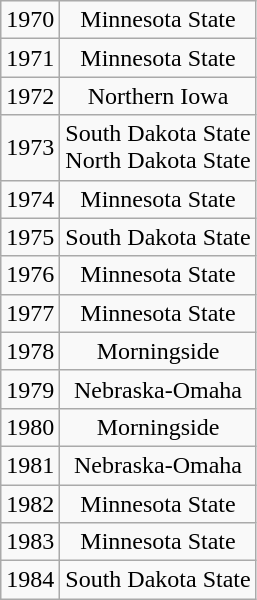<table class="wikitable" style="text-align:center">
<tr>
<td>1970</td>
<td>Minnesota State</td>
</tr>
<tr>
<td>1971</td>
<td>Minnesota State</td>
</tr>
<tr>
<td>1972</td>
<td>Northern Iowa</td>
</tr>
<tr>
<td>1973</td>
<td>South Dakota State<br>North Dakota State</td>
</tr>
<tr>
<td>1974</td>
<td>Minnesota State</td>
</tr>
<tr>
<td>1975</td>
<td>South Dakota State</td>
</tr>
<tr>
<td>1976</td>
<td>Minnesota State</td>
</tr>
<tr>
<td>1977</td>
<td>Minnesota State</td>
</tr>
<tr>
<td>1978</td>
<td>Morningside</td>
</tr>
<tr>
<td>1979</td>
<td>Nebraska-Omaha</td>
</tr>
<tr>
<td>1980</td>
<td>Morningside</td>
</tr>
<tr>
<td>1981</td>
<td>Nebraska-Omaha</td>
</tr>
<tr>
<td>1982</td>
<td>Minnesota State</td>
</tr>
<tr>
<td>1983</td>
<td>Minnesota State</td>
</tr>
<tr>
<td>1984</td>
<td>South Dakota State</td>
</tr>
</table>
